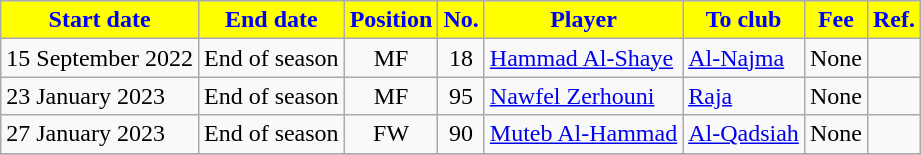<table class="wikitable sortable">
<tr>
<th style="background:yellow; color:blue;"><strong>Start date</strong></th>
<th style="background:yellow; color:blue;"><strong>End date</strong></th>
<th style="background:yellow; color:blue;"><strong>Position</strong></th>
<th style="background:yellow; color:blue;"><strong>No.</strong></th>
<th style="background:yellow; color:blue;"><strong>Player</strong></th>
<th style="background:yellow; color:blue;"><strong>To club</strong></th>
<th style="background:yellow; color:blue;"><strong>Fee</strong></th>
<th style="background:yellow; color:blue;"><strong>Ref.</strong></th>
</tr>
<tr>
<td>15 September 2022</td>
<td>End of season</td>
<td style="text-align:center;">MF</td>
<td style="text-align:center;">18</td>
<td style="text-align:left;"> <a href='#'>Hammad Al-Shaye</a></td>
<td style="text-align:left;"> <a href='#'>Al-Najma</a></td>
<td>None</td>
<td></td>
</tr>
<tr>
<td>23 January 2023</td>
<td>End of season</td>
<td style="text-align:center;">MF</td>
<td style="text-align:center;">95</td>
<td style="text-align:left;"> <a href='#'>Nawfel Zerhouni</a></td>
<td style="text-align:left;"> <a href='#'>Raja</a></td>
<td>None</td>
<td></td>
</tr>
<tr>
<td>27 January 2023</td>
<td>End of season</td>
<td style="text-align:center;">FW</td>
<td style="text-align:center;">90</td>
<td style="text-align:left;"> <a href='#'>Muteb Al-Hammad</a></td>
<td style="text-align:left;"> <a href='#'>Al-Qadsiah</a></td>
<td>None</td>
<td></td>
</tr>
<tr>
</tr>
</table>
